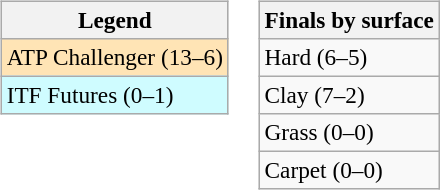<table>
<tr valign=top>
<td><br><table class=wikitable style=font-size:97%>
<tr>
<th>Legend</th>
</tr>
<tr bgcolor=moccasin>
<td>ATP Challenger (13–6)</td>
</tr>
<tr bgcolor=cffcff>
<td>ITF Futures (0–1)</td>
</tr>
</table>
</td>
<td><br><table class=wikitable style=font-size:97%>
<tr>
<th>Finals by surface</th>
</tr>
<tr>
<td>Hard (6–5)</td>
</tr>
<tr>
<td>Clay (7–2)</td>
</tr>
<tr>
<td>Grass (0–0)</td>
</tr>
<tr>
<td>Carpet (0–0)</td>
</tr>
</table>
</td>
</tr>
</table>
